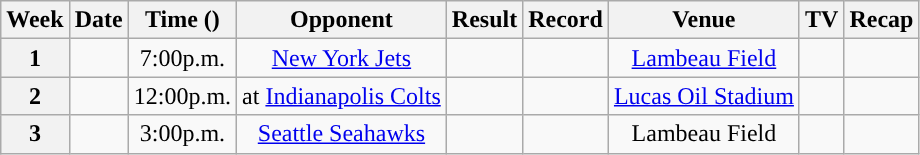<table class="wikitable" style="text-align:center">
<tr>
<th>Week</th>
<th>Date</th>
<th>Time (<a href='#'></a>)</th>
<th>Opponent</th>
<th>Result</th>
<th>Record</th>
<th>Venue</th>
<th>TV</th>
<th>Recap</th>
</tr>
<tr>
<th>1</th>
<td></td>
<td>7:00p.m.</td>
<td><a href='#'>New York Jets</a></td>
<td></td>
<td></td>
<td><a href='#'>Lambeau Field</a></td>
<td></td>
<td></td>
</tr>
<tr>
<th>2</th>
<td></td>
<td>12:00p.m.</td>
<td>at <a href='#'>Indianapolis Colts</a></td>
<td></td>
<td></td>
<td><a href='#'>Lucas Oil Stadium</a></td>
<td></td>
<td></td>
</tr>
<tr>
<th>3</th>
<td></td>
<td>3:00p.m.</td>
<td><a href='#'>Seattle Seahawks</a></td>
<td></td>
<td></td>
<td>Lambeau Field</td>
<td></td>
<td></td>
</tr>
</table>
